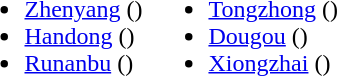<table>
<tr>
<td valign="top"><br><ul><li><a href='#'>Zhenyang</a> ()</li><li><a href='#'>Handong</a> ()</li><li><a href='#'>Runanbu</a> ()</li></ul></td>
<td valign="top"><br><ul><li><a href='#'>Tongzhong</a> ()</li><li><a href='#'>Dougou</a> ()</li><li><a href='#'>Xiongzhai</a> ()</li></ul></td>
</tr>
</table>
